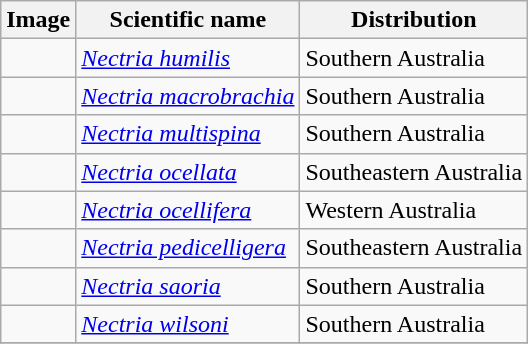<table class="wikitable">
<tr>
<th>Image</th>
<th>Scientific name</th>
<th>Distribution</th>
</tr>
<tr>
<td></td>
<td><em><a href='#'>Nectria humilis</a></em> </td>
<td>Southern Australia</td>
</tr>
<tr>
<td></td>
<td><em><a href='#'>Nectria macrobrachia</a></em> </td>
<td>Southern Australia</td>
</tr>
<tr>
<td></td>
<td><em><a href='#'>Nectria multispina</a></em> </td>
<td>Southern Australia</td>
</tr>
<tr>
<td></td>
<td><em><a href='#'>Nectria ocellata</a></em> </td>
<td>Southeastern Australia</td>
</tr>
<tr>
<td></td>
<td><em><a href='#'>Nectria ocellifera</a></em> </td>
<td>Western Australia</td>
</tr>
<tr>
<td></td>
<td><em><a href='#'>Nectria pedicelligera</a></em> </td>
<td>Southeastern Australia</td>
</tr>
<tr>
<td></td>
<td><em><a href='#'>Nectria saoria</a></em> </td>
<td>Southern Australia</td>
</tr>
<tr>
<td></td>
<td><em><a href='#'>Nectria wilsoni</a></em> </td>
<td>Southern Australia</td>
</tr>
<tr>
</tr>
</table>
